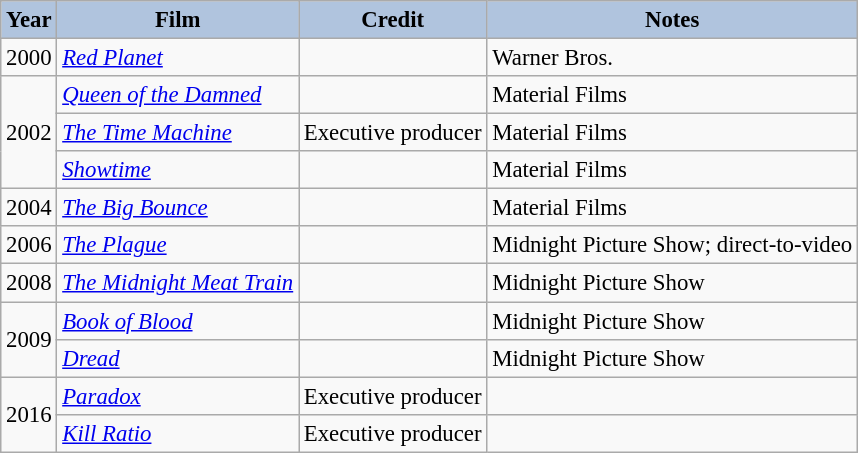<table class="wikitable" style="font-size:95%;">
<tr>
<th style="background:#B0C4DE;">Year</th>
<th style="background:#B0C4DE;">Film</th>
<th style="background:#B0C4DE;">Credit</th>
<th style="background:#B0C4DE;">Notes</th>
</tr>
<tr>
<td>2000</td>
<td><em><a href='#'>Red Planet</a></em></td>
<td></td>
<td>Warner Bros.</td>
</tr>
<tr>
<td rowspan=3>2002</td>
<td><em><a href='#'>Queen of the Damned</a></em></td>
<td></td>
<td>Material Films</td>
</tr>
<tr>
<td><em><a href='#'>The Time Machine</a></em></td>
<td>Executive producer</td>
<td>Material Films</td>
</tr>
<tr>
<td><em><a href='#'>Showtime</a></em></td>
<td></td>
<td>Material Films</td>
</tr>
<tr>
<td>2004</td>
<td><em><a href='#'>The Big Bounce</a></em></td>
<td></td>
<td>Material Films</td>
</tr>
<tr>
<td>2006</td>
<td><em><a href='#'>The Plague</a></em></td>
<td></td>
<td>Midnight Picture Show; direct-to-video</td>
</tr>
<tr>
<td>2008</td>
<td><em><a href='#'>The Midnight Meat Train</a></em></td>
<td></td>
<td>Midnight Picture Show</td>
</tr>
<tr>
<td rowspan=2>2009</td>
<td><em><a href='#'>Book of Blood</a></em></td>
<td></td>
<td>Midnight Picture Show</td>
</tr>
<tr>
<td><em><a href='#'>Dread</a></em></td>
<td></td>
<td>Midnight Picture Show</td>
</tr>
<tr>
<td rowspan=2>2016</td>
<td><em><a href='#'>Paradox</a></em></td>
<td>Executive producer</td>
<td></td>
</tr>
<tr>
<td><em><a href='#'>Kill Ratio</a></em></td>
<td>Executive producer</td>
<td></td>
</tr>
</table>
